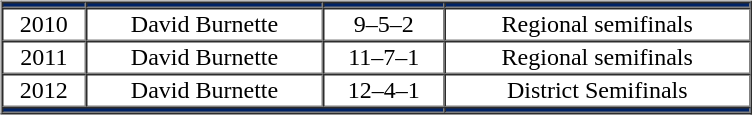<table border="0" style="width:50%;">
<tr>
<td valign="top"><br><table cellpadding="1" border="1" cellspacing="0" style="width:80%;">
<tr>
<th style="background:#002366"></th>
<th style="background:#002366"></th>
<th style="background:#002366"></th>
<th style="background:#002366"></th>
</tr>
<tr style="text-align:center;">
<td>2010</td>
<td>David Burnette</td>
<td>9–5–2</td>
<td>Regional semifinals</td>
</tr>
<tr style="text-align:center;">
<td>2011</td>
<td>David Burnette</td>
<td>11–7–1</td>
<td>Regional semifinals</td>
</tr>
<tr style="text-align:center;">
<td>2012</td>
<td>David Burnette</td>
<td>12–4–1</td>
<td>District Semifinals</td>
</tr>
<tr style="text-align:center; background:#002366">
<td colspan="3"></td>
<td colspan="2"></td>
</tr>
</table>
</td>
</tr>
</table>
